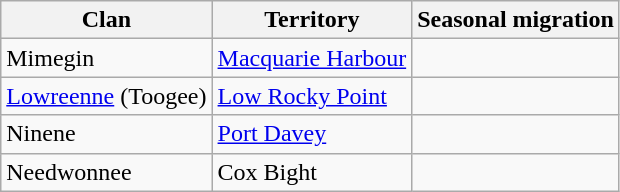<table class="wikitable">
<tr>
<th>Clan</th>
<th>Territory</th>
<th>Seasonal migration</th>
</tr>
<tr>
<td>Mimegin</td>
<td><a href='#'>Macquarie Harbour</a></td>
<td></td>
</tr>
<tr>
<td><a href='#'>Lowreenne</a> (Toogee)</td>
<td><a href='#'>Low Rocky Point</a></td>
<td></td>
</tr>
<tr>
<td>Ninene</td>
<td><a href='#'>Port Davey</a></td>
<td></td>
</tr>
<tr>
<td>Needwonnee</td>
<td>Cox Bight</td>
<td></td>
</tr>
</table>
